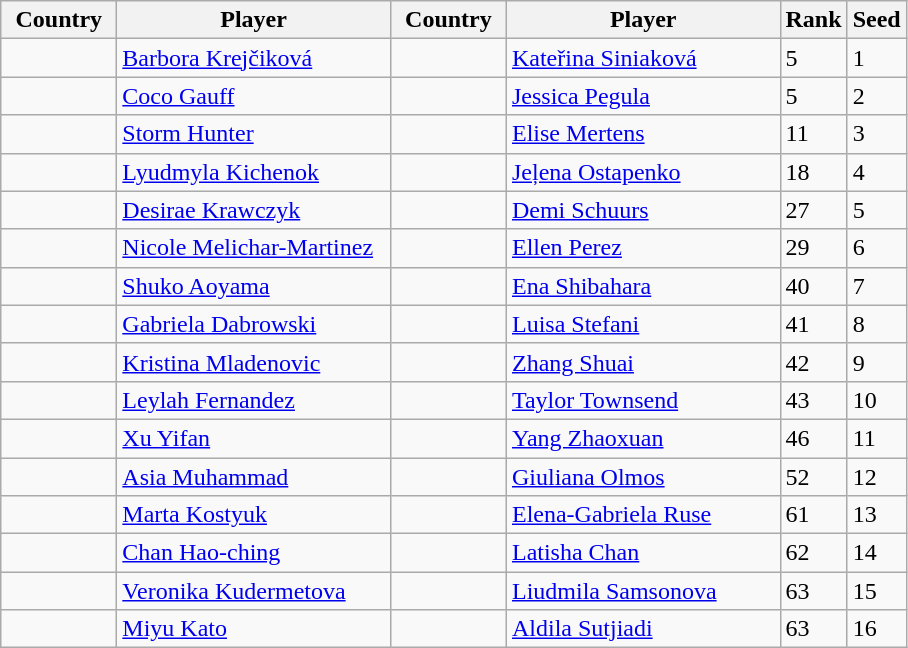<table class="sortable wikitable">
<tr>
<th width="70">Country</th>
<th width="175">Player</th>
<th width="70">Country</th>
<th width="175">Player</th>
<th>Rank</th>
<th>Seed</th>
</tr>
<tr>
<td></td>
<td><a href='#'>Barbora Krejčiková</a></td>
<td></td>
<td><a href='#'>Kateřina Siniaková</a></td>
<td>5</td>
<td>1</td>
</tr>
<tr>
<td></td>
<td><a href='#'>Coco Gauff</a></td>
<td></td>
<td><a href='#'>Jessica Pegula</a></td>
<td>5</td>
<td>2</td>
</tr>
<tr>
<td></td>
<td><a href='#'>Storm Hunter</a></td>
<td></td>
<td><a href='#'>Elise Mertens</a></td>
<td>11</td>
<td>3</td>
</tr>
<tr>
<td></td>
<td><a href='#'>Lyudmyla Kichenok</a></td>
<td></td>
<td><a href='#'>Jeļena Ostapenko</a></td>
<td>18</td>
<td>4</td>
</tr>
<tr>
<td></td>
<td><a href='#'>Desirae Krawczyk</a></td>
<td></td>
<td><a href='#'>Demi Schuurs</a></td>
<td>27</td>
<td>5</td>
</tr>
<tr>
<td></td>
<td><a href='#'>Nicole Melichar-Martinez</a></td>
<td></td>
<td><a href='#'>Ellen Perez</a></td>
<td>29</td>
<td>6</td>
</tr>
<tr>
<td></td>
<td><a href='#'>Shuko Aoyama</a></td>
<td></td>
<td><a href='#'>Ena Shibahara</a></td>
<td>40</td>
<td>7</td>
</tr>
<tr>
<td></td>
<td><a href='#'>Gabriela Dabrowski</a></td>
<td></td>
<td><a href='#'>Luisa Stefani</a></td>
<td>41</td>
<td>8</td>
</tr>
<tr>
<td></td>
<td><a href='#'>Kristina Mladenovic</a></td>
<td></td>
<td><a href='#'>Zhang Shuai</a></td>
<td>42</td>
<td>9</td>
</tr>
<tr>
<td></td>
<td><a href='#'>Leylah Fernandez</a></td>
<td></td>
<td><a href='#'>Taylor Townsend</a></td>
<td>43</td>
<td>10</td>
</tr>
<tr>
<td></td>
<td><a href='#'>Xu Yifan</a></td>
<td></td>
<td><a href='#'>Yang Zhaoxuan</a></td>
<td>46</td>
<td>11</td>
</tr>
<tr>
<td></td>
<td><a href='#'>Asia Muhammad</a></td>
<td></td>
<td><a href='#'>Giuliana Olmos</a></td>
<td>52</td>
<td>12</td>
</tr>
<tr>
<td></td>
<td><a href='#'>Marta Kostyuk</a></td>
<td></td>
<td><a href='#'>Elena-Gabriela Ruse</a></td>
<td>61</td>
<td>13</td>
</tr>
<tr>
<td></td>
<td><a href='#'>Chan Hao-ching</a></td>
<td></td>
<td><a href='#'>Latisha Chan</a></td>
<td>62</td>
<td>14</td>
</tr>
<tr>
<td></td>
<td><a href='#'>Veronika Kudermetova</a></td>
<td></td>
<td><a href='#'>Liudmila Samsonova</a></td>
<td>63</td>
<td>15</td>
</tr>
<tr>
<td></td>
<td><a href='#'>Miyu Kato</a></td>
<td></td>
<td><a href='#'>Aldila Sutjiadi</a></td>
<td>63</td>
<td>16</td>
</tr>
</table>
